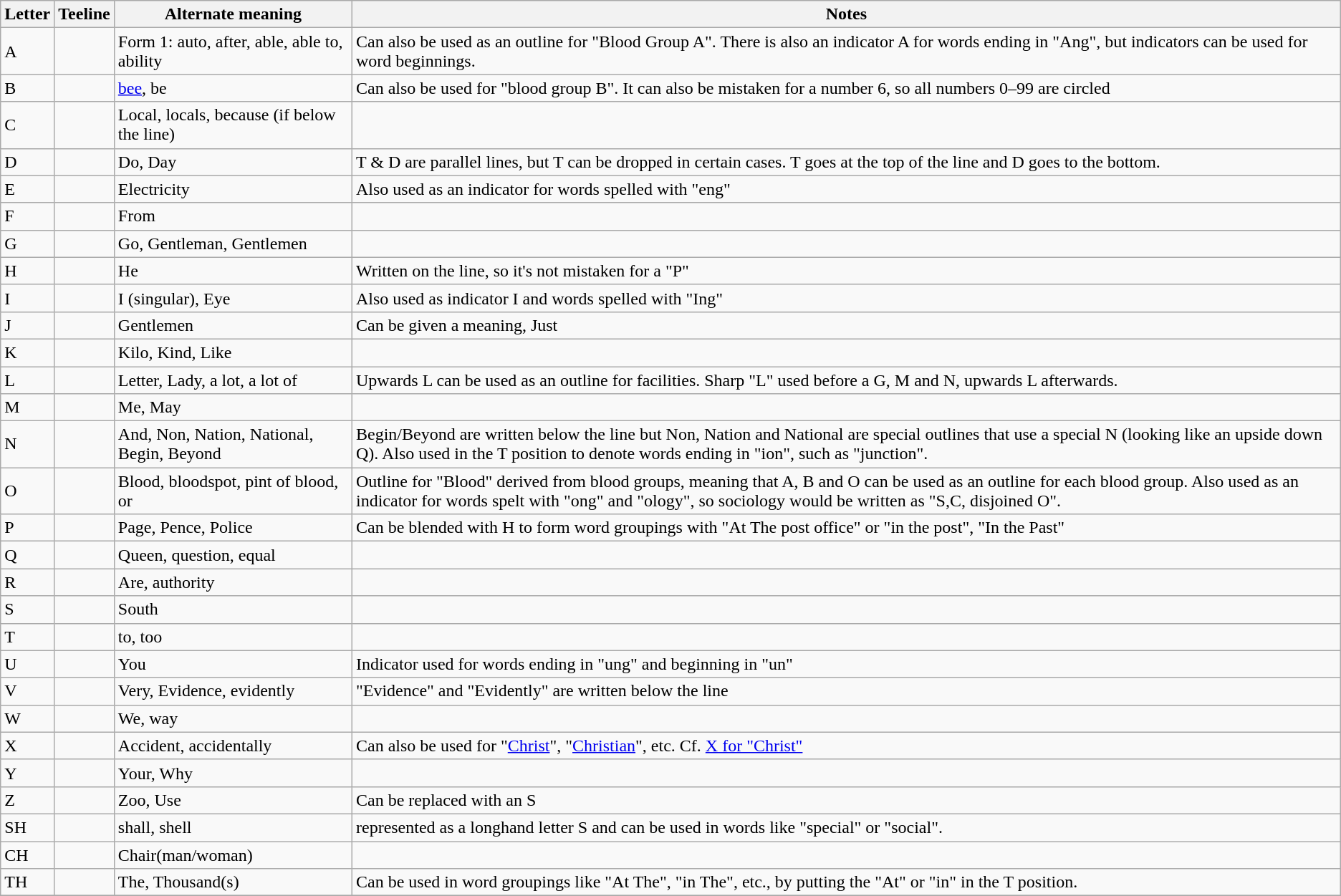<table class="wikitable">
<tr>
<th>Letter</th>
<th>Teeline</th>
<th>Alternate meaning</th>
<th>Notes</th>
</tr>
<tr>
<td>A</td>
<td> </td>
<td>Form 1: auto, after, able, able to, ability</td>
<td>Can also be used as an outline for "Blood Group A". There is also an indicator A for words ending in "Ang", but indicators can be used for word beginnings.</td>
</tr>
<tr>
<td>B</td>
<td></td>
<td><a href='#'>bee</a>, be</td>
<td>Can also be used for "blood group B". It can also be mistaken for a number 6, so all numbers 0–99 are circled</td>
</tr>
<tr>
<td>C</td>
<td></td>
<td>Local, locals, because (if below the line)</td>
<td></td>
</tr>
<tr>
<td>D</td>
<td></td>
<td>Do, Day</td>
<td>T & D are parallel lines, but T can be dropped in certain cases. T goes at the top of the line and D goes to the bottom.</td>
</tr>
<tr>
<td>E</td>
<td></td>
<td>Electricity</td>
<td>Also used as an indicator for words spelled with "eng"</td>
</tr>
<tr>
<td>F</td>
<td> </td>
<td>From</td>
<td></td>
</tr>
<tr>
<td>G</td>
<td></td>
<td>Go, Gentleman, Gentlemen</td>
<td></td>
</tr>
<tr>
<td>H</td>
<td></td>
<td>He</td>
<td>Written on the line, so it's not mistaken for a "P"</td>
</tr>
<tr>
<td>I</td>
<td> </td>
<td>I (singular), Eye</td>
<td>Also used as indicator I and words spelled with "Ing"</td>
</tr>
<tr>
<td>J</td>
<td></td>
<td>Gentlemen</td>
<td>Can be given a meaning, Just</td>
</tr>
<tr>
<td>K</td>
<td></td>
<td>Kilo, Kind, Like</td>
<td></td>
</tr>
<tr>
<td>L</td>
<td> </td>
<td>Letter, Lady, a lot, a lot of</td>
<td>Upwards L can be used as an outline for facilities. Sharp "L" used before a G, M and N, upwards L afterwards.</td>
</tr>
<tr>
<td>M</td>
<td></td>
<td>Me, May</td>
<td></td>
</tr>
<tr>
<td>N</td>
<td></td>
<td>And, Non, Nation, National, Begin, Beyond</td>
<td>Begin/Beyond are written below the line but Non, Nation and National are special outlines that use a special N (looking like an upside down Q). Also used in the T position to denote words ending in "ion", such as "junction".</td>
</tr>
<tr>
<td>O</td>
<td> </td>
<td>Blood, bloodspot, pint of blood, or</td>
<td>Outline for "Blood" derived from blood groups, meaning that A, B and O can be used as an outline for each blood group. Also used as an indicator for words spelt with "ong" and "ology", so sociology would be written as "S,C, disjoined O".</td>
</tr>
<tr>
<td>P</td>
<td></td>
<td>Page, Pence, Police</td>
<td>Can be blended with H to form word groupings with "At The post office" or "in the post", "In the Past"</td>
</tr>
<tr>
<td>Q</td>
<td></td>
<td>Queen, question, equal</td>
<td></td>
</tr>
<tr>
<td>R</td>
<td></td>
<td>Are, authority</td>
<td></td>
</tr>
<tr>
<td>S</td>
<td></td>
<td>South</td>
<td></td>
</tr>
<tr>
<td>T</td>
<td></td>
<td>to, too</td>
<td></td>
</tr>
<tr>
<td>U</td>
<td></td>
<td>You</td>
<td>Indicator used for words ending in "ung" and beginning in "un"</td>
</tr>
<tr>
<td>V</td>
<td></td>
<td>Very, Evidence, evidently</td>
<td>"Evidence" and "Evidently" are written below the line</td>
</tr>
<tr>
<td>W</td>
<td></td>
<td>We, way</td>
<td></td>
</tr>
<tr>
<td>X</td>
<td></td>
<td>Accident, accidentally</td>
<td>Can also be used for "<a href='#'>Christ</a>", "<a href='#'>Christian</a>", etc.  Cf. <a href='#'>X for "Christ"</a></td>
</tr>
<tr>
<td>Y</td>
<td></td>
<td>Your, Why</td>
<td></td>
</tr>
<tr>
<td>Z</td>
<td></td>
<td>Zoo, Use</td>
<td>Can be replaced with an S</td>
</tr>
<tr>
<td>SH</td>
<td></td>
<td>shall, shell</td>
<td>represented as a longhand letter S and can be used in words like "special" or "social".</td>
</tr>
<tr>
<td>CH</td>
<td></td>
<td>Chair(man/woman)</td>
</tr>
<tr>
<td>TH</td>
<td></td>
<td>The, Thousand(s)</td>
<td>Can be used in word groupings like "At The", "in The", etc., by putting the "At" or "in" in the T position.</td>
</tr>
<tr>
</tr>
</table>
